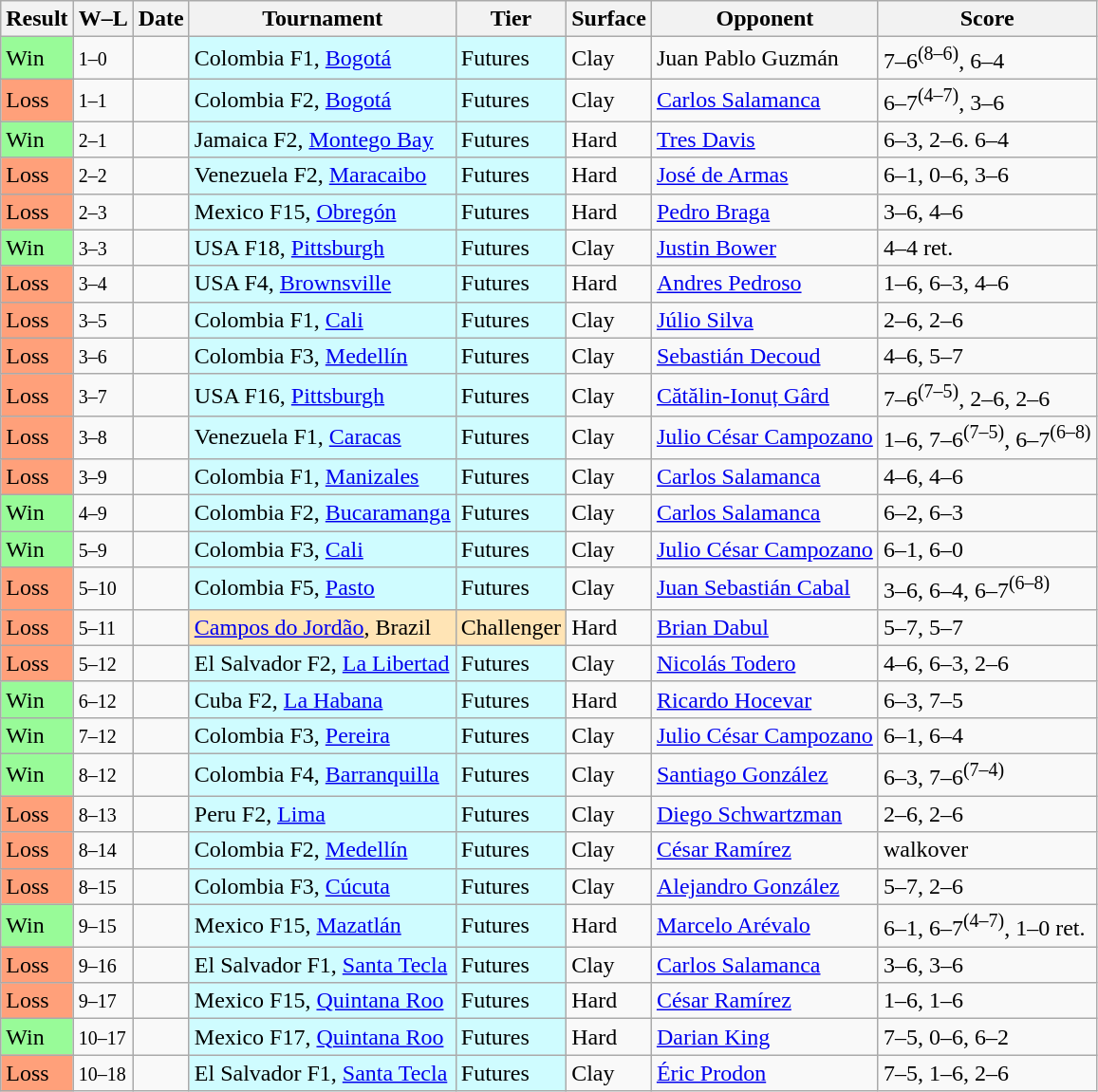<table class="sortable wikitable">
<tr>
<th>Result</th>
<th class="unsortable">W–L</th>
<th>Date</th>
<th>Tournament</th>
<th>Tier</th>
<th>Surface</th>
<th>Opponent</th>
<th class="unsortable">Score</th>
</tr>
<tr>
<td style="background:#98fb98;">Win</td>
<td><small>1–0</small></td>
<td></td>
<td style="background:#cffcff;">Colombia F1, <a href='#'>Bogotá</a></td>
<td style="background:#cffcff;">Futures</td>
<td>Clay</td>
<td> Juan Pablo Guzmán</td>
<td>7–6<sup>(8–6)</sup>, 6–4</td>
</tr>
<tr>
<td style="background:#ffa07a;">Loss</td>
<td><small>1–1</small></td>
<td></td>
<td style="background:#cffcff;">Colombia F2, <a href='#'>Bogotá</a></td>
<td style="background:#cffcff;">Futures</td>
<td>Clay</td>
<td> <a href='#'>Carlos Salamanca</a></td>
<td>6–7<sup>(4–7)</sup>, 3–6</td>
</tr>
<tr>
<td style="background:#98fb98;">Win</td>
<td><small>2–1</small></td>
<td></td>
<td style="background:#cffcff;">Jamaica F2, <a href='#'>Montego Bay</a></td>
<td style="background:#cffcff;">Futures</td>
<td>Hard</td>
<td> <a href='#'>Tres Davis</a></td>
<td>6–3, 2–6. 6–4</td>
</tr>
<tr>
<td style="background:#ffa07a;">Loss</td>
<td><small>2–2</small></td>
<td></td>
<td style="background:#cffcff;">Venezuela F2, <a href='#'>Maracaibo</a></td>
<td style="background:#cffcff;">Futures</td>
<td>Hard</td>
<td> <a href='#'>José de Armas</a></td>
<td>6–1, 0–6, 3–6</td>
</tr>
<tr>
<td style="background:#ffa07a;">Loss</td>
<td><small>2–3</small></td>
<td></td>
<td style="background:#cffcff;">Mexico F15, <a href='#'>Obregón</a></td>
<td style="background:#cffcff;">Futures</td>
<td>Hard</td>
<td> <a href='#'>Pedro Braga</a></td>
<td>3–6, 4–6</td>
</tr>
<tr>
<td style="background:#98fb98;">Win</td>
<td><small>3–3</small></td>
<td></td>
<td style="background:#cffcff;">USA F18, <a href='#'>Pittsburgh</a></td>
<td style="background:#cffcff;">Futures</td>
<td>Clay</td>
<td> <a href='#'>Justin Bower</a></td>
<td>4–4 ret.</td>
</tr>
<tr>
<td style="background:#ffa07a;">Loss</td>
<td><small>3–4</small></td>
<td></td>
<td style="background:#cffcff;">USA F4, <a href='#'>Brownsville</a></td>
<td style="background:#cffcff;">Futures</td>
<td>Hard</td>
<td> <a href='#'>Andres Pedroso</a></td>
<td>1–6, 6–3, 4–6</td>
</tr>
<tr>
<td style="background:#ffa07a;">Loss</td>
<td><small>3–5</small></td>
<td></td>
<td style="background:#cffcff;">Colombia F1, <a href='#'>Cali</a></td>
<td style="background:#cffcff;">Futures</td>
<td>Clay</td>
<td> <a href='#'>Júlio Silva</a></td>
<td>2–6, 2–6</td>
</tr>
<tr>
<td style="background:#ffa07a;">Loss</td>
<td><small>3–6</small></td>
<td></td>
<td style="background:#cffcff;">Colombia F3, <a href='#'>Medellín</a></td>
<td style="background:#cffcff;">Futures</td>
<td>Clay</td>
<td> <a href='#'>Sebastián Decoud</a></td>
<td>4–6, 5–7</td>
</tr>
<tr>
<td style="background:#ffa07a;">Loss</td>
<td><small>3–7</small></td>
<td></td>
<td style="background:#cffcff;">USA F16, <a href='#'>Pittsburgh</a></td>
<td style="background:#cffcff;">Futures</td>
<td>Clay</td>
<td> <a href='#'>Cătălin-Ionuț Gârd</a></td>
<td>7–6<sup>(7–5)</sup>, 2–6, 2–6</td>
</tr>
<tr>
<td style="background:#ffa07a;">Loss</td>
<td><small>3–8</small></td>
<td></td>
<td style="background:#cffcff;">Venezuela F1, <a href='#'>Caracas</a></td>
<td style="background:#cffcff;">Futures</td>
<td>Clay</td>
<td> <a href='#'>Julio César Campozano</a></td>
<td>1–6, 7–6<sup>(7–5)</sup>, 6–7<sup>(6–8)</sup></td>
</tr>
<tr>
<td style="background:#ffa07a;">Loss</td>
<td><small>3–9</small></td>
<td></td>
<td style="background:#cffcff;">Colombia F1, <a href='#'>Manizales</a></td>
<td style="background:#cffcff;">Futures</td>
<td>Clay</td>
<td> <a href='#'>Carlos Salamanca</a></td>
<td>4–6, 4–6</td>
</tr>
<tr>
<td style="background:#98fb98;">Win</td>
<td><small>4–9</small></td>
<td></td>
<td style="background:#cffcff;">Colombia F2, <a href='#'>Bucaramanga</a></td>
<td style="background:#cffcff;">Futures</td>
<td>Clay</td>
<td> <a href='#'>Carlos Salamanca</a></td>
<td>6–2, 6–3</td>
</tr>
<tr>
<td style="background:#98fb98;">Win</td>
<td><small>5–9</small></td>
<td></td>
<td style="background:#cffcff;">Colombia F3, <a href='#'>Cali</a></td>
<td style="background:#cffcff;">Futures</td>
<td>Clay</td>
<td> <a href='#'>Julio César Campozano</a></td>
<td>6–1, 6–0</td>
</tr>
<tr>
<td style="background:#ffa07a;">Loss</td>
<td><small>5–10</small></td>
<td></td>
<td style="background:#cffcff;">Colombia F5, <a href='#'>Pasto</a></td>
<td style="background:#cffcff;">Futures</td>
<td>Clay</td>
<td> <a href='#'>Juan Sebastián Cabal</a></td>
<td>3–6, 6–4, 6–7<sup>(6–8)</sup></td>
</tr>
<tr>
<td style="background:#ffa07a;">Loss</td>
<td><small>5–11</small></td>
<td></td>
<td style="background:moccasin;"><a href='#'>Campos do Jordão</a>, Brazil</td>
<td style="background:moccasin;">Challenger</td>
<td>Hard</td>
<td> <a href='#'>Brian Dabul</a></td>
<td>5–7, 5–7</td>
</tr>
<tr>
<td style="background:#ffa07a;">Loss</td>
<td><small>5–12</small></td>
<td></td>
<td style="background:#cffcff;">El Salvador F2, <a href='#'>La Libertad</a></td>
<td style="background:#cffcff;">Futures</td>
<td>Clay</td>
<td> <a href='#'>Nicolás Todero</a></td>
<td>4–6, 6–3, 2–6</td>
</tr>
<tr>
<td style="background:#98fb98;">Win</td>
<td><small>6–12</small></td>
<td></td>
<td style="background:#cffcff;">Cuba F2, <a href='#'>La Habana</a></td>
<td style="background:#cffcff;">Futures</td>
<td>Hard</td>
<td> <a href='#'>Ricardo Hocevar</a></td>
<td>6–3, 7–5</td>
</tr>
<tr>
<td style="background:#98fb98;">Win</td>
<td><small>7–12</small></td>
<td></td>
<td style="background:#cffcff;">Colombia F3, <a href='#'>Pereira</a></td>
<td style="background:#cffcff;">Futures</td>
<td>Clay</td>
<td> <a href='#'>Julio César Campozano</a></td>
<td>6–1, 6–4</td>
</tr>
<tr>
<td style="background:#98fb98;">Win</td>
<td><small>8–12</small></td>
<td></td>
<td style="background:#cffcff;">Colombia F4, <a href='#'>Barranquilla</a></td>
<td style="background:#cffcff;">Futures</td>
<td>Clay</td>
<td> <a href='#'>Santiago González</a></td>
<td>6–3, 7–6<sup>(7–4)</sup></td>
</tr>
<tr>
<td style="background:#ffa07a;">Loss</td>
<td><small>8–13</small></td>
<td></td>
<td style="background:#cffcff;">Peru F2, <a href='#'>Lima</a></td>
<td style="background:#cffcff;">Futures</td>
<td>Clay</td>
<td> <a href='#'>Diego Schwartzman</a></td>
<td>2–6, 2–6</td>
</tr>
<tr>
<td style="background:#ffa07a;">Loss</td>
<td><small>8–14</small></td>
<td></td>
<td style="background:#cffcff;">Colombia F2, <a href='#'>Medellín</a></td>
<td style="background:#cffcff;">Futures</td>
<td>Clay</td>
<td> <a href='#'>César Ramírez</a></td>
<td>walkover</td>
</tr>
<tr>
<td style="background:#ffa07a;">Loss</td>
<td><small>8–15</small></td>
<td></td>
<td style="background:#cffcff;">Colombia F3, <a href='#'>Cúcuta</a></td>
<td style="background:#cffcff;">Futures</td>
<td>Clay</td>
<td> <a href='#'>Alejandro González</a></td>
<td>5–7, 2–6</td>
</tr>
<tr>
<td style="background:#98fb98;">Win</td>
<td><small>9–15</small></td>
<td></td>
<td style="background:#cffcff;">Mexico F15, <a href='#'>Mazatlán</a></td>
<td style="background:#cffcff;">Futures</td>
<td>Hard</td>
<td> <a href='#'>Marcelo Arévalo</a></td>
<td>6–1, 6–7<sup>(4–7)</sup>, 1–0 ret.</td>
</tr>
<tr>
<td style="background:#ffa07a;">Loss</td>
<td><small>9–16</small></td>
<td></td>
<td style="background:#cffcff;">El Salvador F1, <a href='#'>Santa Tecla</a></td>
<td style="background:#cffcff;">Futures</td>
<td>Clay</td>
<td> <a href='#'>Carlos Salamanca</a></td>
<td>3–6, 3–6</td>
</tr>
<tr>
<td style="background:#ffa07a;">Loss</td>
<td><small>9–17</small></td>
<td></td>
<td style="background:#cffcff;">Mexico F15, <a href='#'>Quintana Roo</a></td>
<td style="background:#cffcff;">Futures</td>
<td>Hard</td>
<td> <a href='#'>César Ramírez</a></td>
<td>1–6, 1–6</td>
</tr>
<tr>
<td style="background:#98fb98;">Win</td>
<td><small>10–17</small></td>
<td></td>
<td style="background:#cffcff;">Mexico F17, <a href='#'>Quintana Roo</a></td>
<td style="background:#cffcff;">Futures</td>
<td>Hard</td>
<td> <a href='#'>Darian King</a></td>
<td>7–5, 0–6, 6–2</td>
</tr>
<tr>
<td style="background:#ffa07a;">Loss</td>
<td><small>10–18</small></td>
<td></td>
<td style="background:#cffcff;">El Salvador F1, <a href='#'>Santa Tecla</a></td>
<td style="background:#cffcff;">Futures</td>
<td>Clay</td>
<td> <a href='#'>Éric Prodon</a></td>
<td>7–5, 1–6, 2–6</td>
</tr>
</table>
